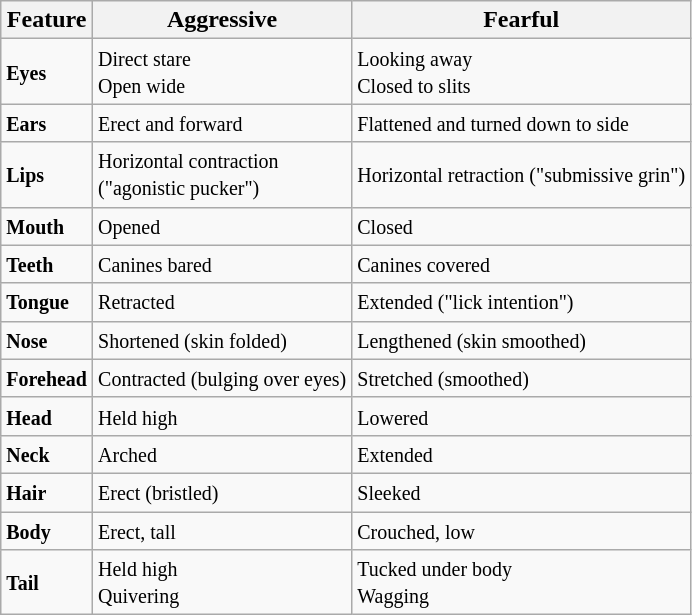<table class="wikitable collapsible" cellpadding="5">
<tr>
<th>Feature</th>
<th>Aggressive</th>
<th>Fearful</th>
</tr>
<tr>
<td><small><strong>Eyes</strong></small></td>
<td><small>Direct stare<br>Open wide</small></td>
<td><small>Looking away<br>Closed to slits</small></td>
</tr>
<tr>
<td><small><strong>Ears</strong></small></td>
<td><small>Erect and forward</small></td>
<td><small>Flattened and turned down to side</small></td>
</tr>
<tr>
<td><small><strong>Lips</strong></small></td>
<td><small>Horizontal contraction<br>("agonistic pucker")</small></td>
<td><small>Horizontal retraction ("submissive grin")</small></td>
</tr>
<tr>
<td><small><strong>Mouth</strong></small></td>
<td><small>Opened</small></td>
<td><small>Closed</small></td>
</tr>
<tr>
<td><small><strong>Teeth</strong></small></td>
<td><small>Canines bared</small></td>
<td><small>Canines covered</small></td>
</tr>
<tr>
<td><small><strong>Tongue</strong></small></td>
<td><small>Retracted</small></td>
<td><small>Extended ("lick intention")</small></td>
</tr>
<tr>
<td><small><strong>Nose</strong></small></td>
<td><small>Shortened (skin folded)</small></td>
<td><small>Lengthened (skin smoothed)</small></td>
</tr>
<tr>
<td><small><strong>Forehead</strong></small></td>
<td><small>Contracted (bulging over eyes)</small></td>
<td><small>Stretched (smoothed)</small></td>
</tr>
<tr>
<td><small><strong>Head</strong></small></td>
<td><small>Held high</small></td>
<td><small>Lowered</small></td>
</tr>
<tr>
<td><small><strong>Neck</strong></small></td>
<td><small>Arched</small></td>
<td><small>Extended</small></td>
</tr>
<tr>
<td><small><strong>Hair</strong></small></td>
<td><small>Erect (bristled)</small></td>
<td><small>Sleeked</small></td>
</tr>
<tr>
<td><small><strong>Body</strong></small></td>
<td><small>Erect, tall</small></td>
<td><small>Crouched, low</small></td>
</tr>
<tr>
<td><small><strong>Tail</strong></small></td>
<td><small>Held high<br>Quivering</small></td>
<td><small>Tucked under body<br>Wagging</small></td>
</tr>
</table>
